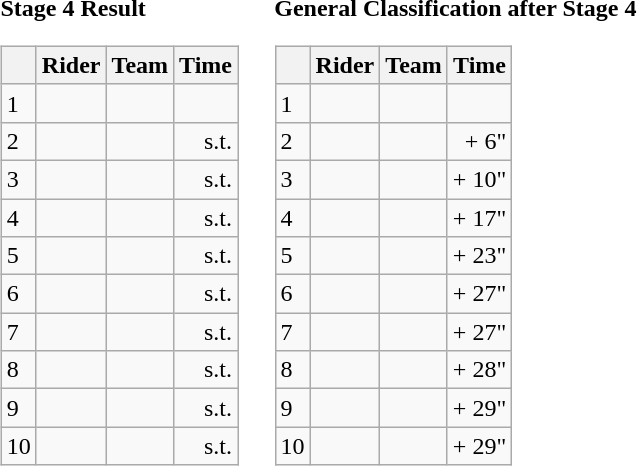<table>
<tr>
<td><strong>Stage 4 Result</strong><br><table class="wikitable">
<tr>
<th></th>
<th>Rider</th>
<th>Team</th>
<th>Time</th>
</tr>
<tr>
<td>1</td>
<td></td>
<td></td>
<td style="text-align:right;"></td>
</tr>
<tr>
<td>2</td>
<td></td>
<td></td>
<td style="text-align:right;">s.t.</td>
</tr>
<tr>
<td>3</td>
<td> </td>
<td></td>
<td style="text-align:right;">s.t.</td>
</tr>
<tr>
<td>4</td>
<td></td>
<td></td>
<td style="text-align:right;">s.t.</td>
</tr>
<tr>
<td>5</td>
<td></td>
<td></td>
<td style="text-align:right;">s.t.</td>
</tr>
<tr>
<td>6</td>
<td></td>
<td></td>
<td style="text-align:right;">s.t.</td>
</tr>
<tr>
<td>7</td>
<td></td>
<td></td>
<td style="text-align:right;">s.t.</td>
</tr>
<tr>
<td>8</td>
<td></td>
<td></td>
<td style="text-align:right;">s.t.</td>
</tr>
<tr>
<td>9</td>
<td></td>
<td></td>
<td style="text-align:right;">s.t.</td>
</tr>
<tr>
<td>10</td>
<td></td>
<td></td>
<td style="text-align:right;">s.t.</td>
</tr>
</table>
</td>
<td></td>
<td><strong>General Classification after Stage 4</strong><br><table class="wikitable">
<tr>
<th></th>
<th>Rider</th>
<th>Team</th>
<th>Time</th>
</tr>
<tr>
<td>1</td>
<td> </td>
<td></td>
<td style="text-align:right;"></td>
</tr>
<tr>
<td>2</td>
<td></td>
<td></td>
<td style="text-align:right;">+ 6"</td>
</tr>
<tr>
<td>3</td>
<td> </td>
<td></td>
<td style="text-align:right;">+ 10"</td>
</tr>
<tr>
<td>4</td>
<td></td>
<td></td>
<td style="text-align:right;">+ 17"</td>
</tr>
<tr>
<td>5</td>
<td></td>
<td></td>
<td style="text-align:right;">+ 23"</td>
</tr>
<tr>
<td>6</td>
<td></td>
<td></td>
<td style="text-align:right;">+ 27"</td>
</tr>
<tr>
<td>7</td>
<td></td>
<td></td>
<td style="text-align:right;">+ 27"</td>
</tr>
<tr>
<td>8</td>
<td></td>
<td></td>
<td style="text-align:right;">+ 28"</td>
</tr>
<tr>
<td>9</td>
<td> </td>
<td></td>
<td style="text-align:right;">+ 29"</td>
</tr>
<tr>
<td>10</td>
<td></td>
<td></td>
<td style="text-align:right;">+ 29"</td>
</tr>
</table>
</td>
</tr>
</table>
